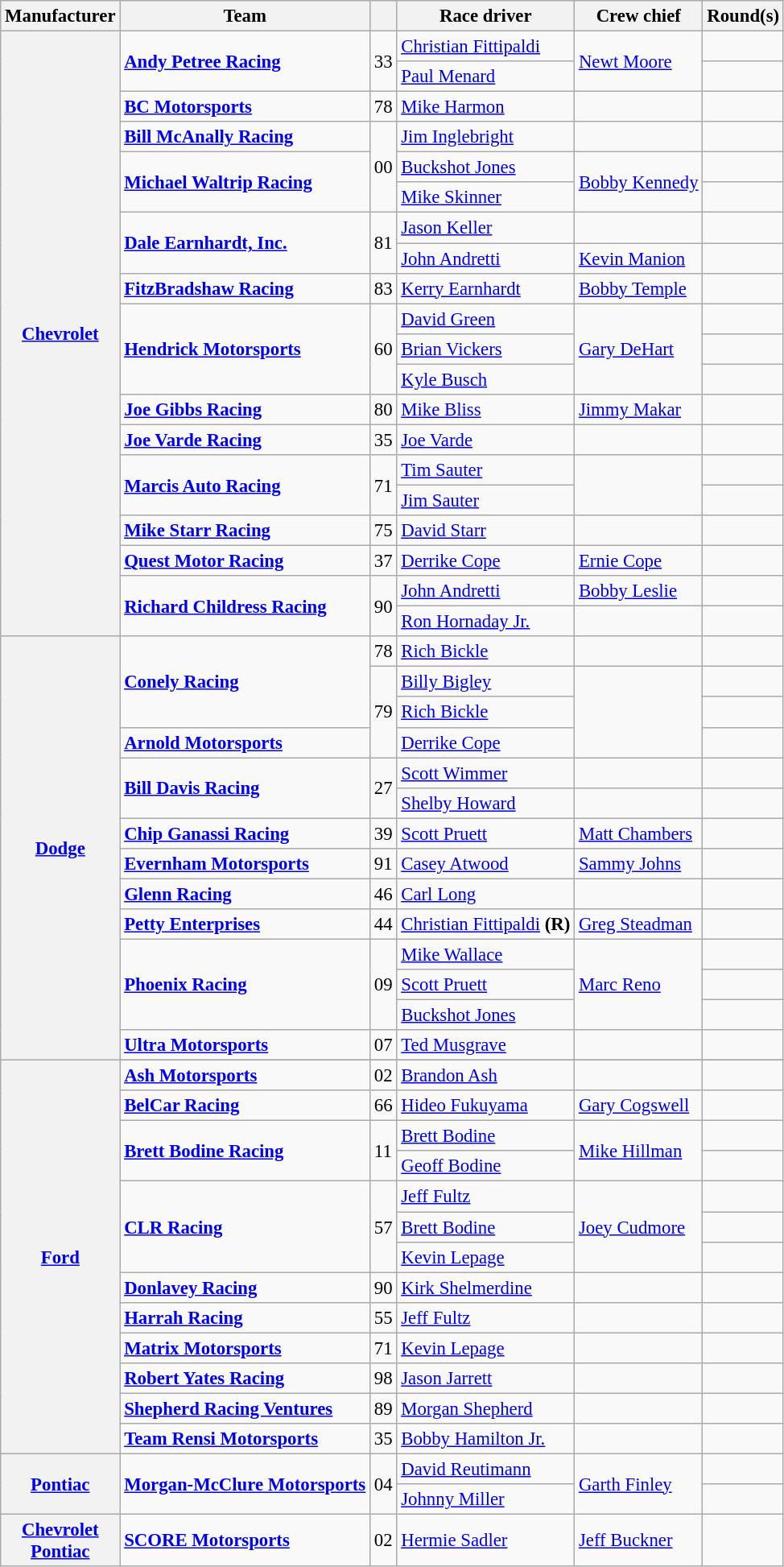<table class="wikitable sortable" style="font-size: 95%;">
<tr>
<th>Manufacturer</th>
<th>Team</th>
<th></th>
<th>Race driver</th>
<th>Crew chief</th>
<th>Round(s)</th>
</tr>
<tr>
<th rowspan=20><a href='#'>Chevrolet</a></th>
<td rowspan=2><strong><a href='#'>Andy Petree Racing</a></strong></td>
<td rowspan=2>33</td>
<td><a href='#'>Christian Fittipaldi</a></td>
<td rowspan=2><a href='#'>Newt Moore</a></td>
<td></td>
</tr>
<tr>
<td><a href='#'>Paul Menard</a></td>
<td></td>
</tr>
<tr>
<td><strong><a href='#'>BC Motorsports</a></strong></td>
<td>78</td>
<td><a href='#'>Mike Harmon</a></td>
<td></td>
<td></td>
</tr>
<tr>
<td><strong><a href='#'>Bill McAnally Racing</a></strong></td>
<td rowspan=3>00</td>
<td><a href='#'>Jim Inglebright</a></td>
<td></td>
<td></td>
</tr>
<tr>
<td rowspan=2><strong><a href='#'>Michael Waltrip Racing</a></strong></td>
<td><a href='#'>Buckshot Jones</a></td>
<td rowspan="2"><a href='#'>Bobby Kennedy</a></td>
<td></td>
</tr>
<tr>
<td><a href='#'>Mike Skinner</a></td>
<td></td>
</tr>
<tr>
<td rowspan=2><strong><a href='#'>Dale Earnhardt, Inc.</a></strong></td>
<td rowspan=2>81</td>
<td><a href='#'>Jason Keller</a></td>
<td></td>
<td></td>
</tr>
<tr>
<td><a href='#'>John Andretti</a></td>
<td><a href='#'>Kevin Manion</a></td>
<td></td>
</tr>
<tr>
<td><strong><a href='#'>FitzBradshaw Racing</a></strong></td>
<td>83</td>
<td><a href='#'>Kerry Earnhardt</a></td>
<td><a href='#'>Bobby Temple</a></td>
<td></td>
</tr>
<tr>
<td rowspan=3><strong><a href='#'>Hendrick Motorsports</a></strong></td>
<td rowspan=3>60</td>
<td><a href='#'>David Green</a></td>
<td rowspan=3><a href='#'>Gary DeHart</a></td>
<td></td>
</tr>
<tr>
<td><a href='#'>Brian Vickers</a></td>
<td></td>
</tr>
<tr>
<td><a href='#'>Kyle Busch</a></td>
<td></td>
</tr>
<tr>
<td><strong><a href='#'>Joe Gibbs Racing</a></strong></td>
<td>80</td>
<td><a href='#'>Mike Bliss</a></td>
<td><a href='#'>Jimmy Makar</a></td>
<td></td>
</tr>
<tr>
<td><strong><a href='#'>Joe Varde Racing</a></strong></td>
<td>35</td>
<td><a href='#'>Joe Varde</a></td>
<td></td>
<td></td>
</tr>
<tr>
<td rowspan=2><strong><a href='#'>Marcis Auto Racing</a></strong></td>
<td rowspan=2>71</td>
<td><a href='#'>Tim Sauter</a></td>
<td rowspan=2></td>
<td></td>
</tr>
<tr>
<td><a href='#'>Jim Sauter</a></td>
<td></td>
</tr>
<tr>
<td><strong><a href='#'>Mike Starr Racing</a></strong></td>
<td>75</td>
<td><a href='#'>David Starr</a></td>
<td></td>
<td></td>
</tr>
<tr>
<td><strong><a href='#'>Quest Motor Racing</a></strong></td>
<td>37</td>
<td><a href='#'>Derrike Cope</a></td>
<td><a href='#'>Ernie Cope</a></td>
<td></td>
</tr>
<tr>
<td rowspan=2><strong><a href='#'>Richard Childress Racing</a></strong></td>
<td rowspan=2>90</td>
<td><a href='#'>John Andretti</a></td>
<td><a href='#'>Bobby Leslie</a></td>
<td></td>
</tr>
<tr>
<td><a href='#'>Ron Hornaday Jr.</a></td>
<td></td>
<td></td>
</tr>
<tr>
<th rowspan="14"><a href='#'>Dodge</a></th>
<td rowspan=3><strong><a href='#'>Conely Racing</a></strong></td>
<td>78</td>
<td><a href='#'>Rich Bickle</a></td>
<td></td>
<td></td>
</tr>
<tr>
<td rowspan=3>79</td>
<td><a href='#'>Billy Bigley</a></td>
<td rowspan=3></td>
<td></td>
</tr>
<tr>
<td><a href='#'>Rich Bickle</a></td>
<td></td>
</tr>
<tr>
<td><strong><a href='#'>Arnold Motorsports</a></strong></td>
<td><a href='#'>Derrike Cope</a></td>
<td></td>
</tr>
<tr>
<td rowspan=2><strong><a href='#'>Bill Davis Racing</a></strong></td>
<td rowspan=2>27</td>
<td><a href='#'>Scott Wimmer</a></td>
<td></td>
<td></td>
</tr>
<tr>
<td><a href='#'>Shelby Howard</a></td>
<td></td>
<td></td>
</tr>
<tr>
<td><strong><a href='#'>Chip Ganassi Racing</a></strong></td>
<td>39</td>
<td><a href='#'>Scott Pruett</a></td>
<td><a href='#'>Matt Chambers</a></td>
<td></td>
</tr>
<tr>
<td><strong><a href='#'>Evernham Motorsports</a></strong></td>
<td>91</td>
<td><a href='#'>Casey Atwood</a></td>
<td><a href='#'>Sammy Johns</a></td>
<td></td>
</tr>
<tr>
<td><strong><a href='#'>Glenn Racing</a></strong></td>
<td>46</td>
<td><a href='#'>Carl Long</a></td>
<td></td>
<td></td>
</tr>
<tr>
<td><strong><a href='#'>Petty Enterprises</a></strong></td>
<td>44</td>
<td><a href='#'>Christian Fittipaldi</a> <strong>(R)</strong></td>
<td><a href='#'>Greg Steadman</a></td>
<td></td>
</tr>
<tr>
<td rowspan=3><strong><a href='#'>Phoenix Racing</a></strong></td>
<td rowspan=3>09</td>
<td><a href='#'>Mike Wallace</a></td>
<td rowspan=3><a href='#'>Marc Reno</a></td>
<td></td>
</tr>
<tr>
<td><a href='#'>Scott Pruett</a></td>
<td></td>
</tr>
<tr>
<td><a href='#'>Buckshot Jones</a></td>
<td></td>
</tr>
<tr>
<td><strong><a href='#'>Ultra Motorsports</a></strong></td>
<td>07</td>
<td><a href='#'>Ted Musgrave</a></td>
<td></td>
<td></td>
</tr>
<tr>
<th rowspan=14><a href='#'>Ford</a></th>
</tr>
<tr>
<td><strong><a href='#'>Ash Motorsports</a></strong></td>
<td>02</td>
<td><a href='#'>Brandon Ash</a></td>
<td></td>
<td></td>
</tr>
<tr>
<td><strong><a href='#'>BelCar Racing</a></strong></td>
<td>66</td>
<td><a href='#'>Hideo Fukuyama</a></td>
<td><a href='#'>Gary Cogswell</a></td>
<td></td>
</tr>
<tr>
<td rowspan=2><strong><a href='#'>Brett Bodine Racing</a></strong></td>
<td rowspan=2>11</td>
<td><a href='#'>Brett Bodine</a></td>
<td rowspan=2><a href='#'>Mike Hillman</a></td>
<td></td>
</tr>
<tr>
<td><a href='#'>Geoff Bodine</a></td>
<td></td>
</tr>
<tr>
<td rowspan=3><strong><a href='#'>CLR Racing</a></strong></td>
<td rowspan=3>57</td>
<td><a href='#'>Jeff Fultz</a></td>
<td rowspan=3><a href='#'>Joey Cudmore</a></td>
<td></td>
</tr>
<tr>
<td><a href='#'>Brett Bodine</a></td>
<td></td>
</tr>
<tr>
<td><a href='#'>Kevin Lepage</a></td>
<td></td>
</tr>
<tr>
<td><strong><a href='#'>Donlavey Racing</a></strong></td>
<td>90</td>
<td><a href='#'>Kirk Shelmerdine</a></td>
<td></td>
<td></td>
</tr>
<tr>
<td><strong><a href='#'>Harrah Racing</a></strong></td>
<td>55</td>
<td><a href='#'>Jeff Fultz</a></td>
<td></td>
<td></td>
</tr>
<tr>
<td><strong><a href='#'>Matrix Motorsports</a></strong></td>
<td>71</td>
<td><a href='#'>Kevin Lepage</a></td>
<td></td>
<td></td>
</tr>
<tr>
<td><strong><a href='#'>Robert Yates Racing</a></strong></td>
<td>98</td>
<td><a href='#'>Jason Jarrett</a></td>
<td></td>
<td></td>
</tr>
<tr>
<td><strong><a href='#'>Shepherd Racing Ventures</a></strong></td>
<td>89</td>
<td><a href='#'>Morgan Shepherd</a></td>
<td></td>
<td></td>
</tr>
<tr>
<td><strong><a href='#'>Team Rensi Motorsports</a></strong></td>
<td>35</td>
<td><a href='#'>Bobby Hamilton Jr.</a></td>
<td></td>
<td></td>
</tr>
<tr>
<th rowspan=2><a href='#'>Pontiac</a></th>
<td rowspan=2><strong><a href='#'>Morgan-McClure Motorsports</a></strong></td>
<td rowspan=2>04</td>
<td><a href='#'>David Reutimann</a></td>
<td rowspan=2><a href='#'>Garth Finley</a></td>
<td></td>
</tr>
<tr>
<td><a href='#'>Johnny Miller</a></td>
<td></td>
</tr>
<tr>
<th rowspan=2><a href='#'>Chevrolet</a><br><a href='#'>Pontiac</a></th>
<td rowspan=2><strong><a href='#'>SCORE Motorsports</a></strong></td>
<td rowspan=2>02</td>
<td><a href='#'>Hermie Sadler</a></td>
<td rowspan=2><a href='#'>Jeff Buckner</a></td>
<td></td>
</tr>
</table>
